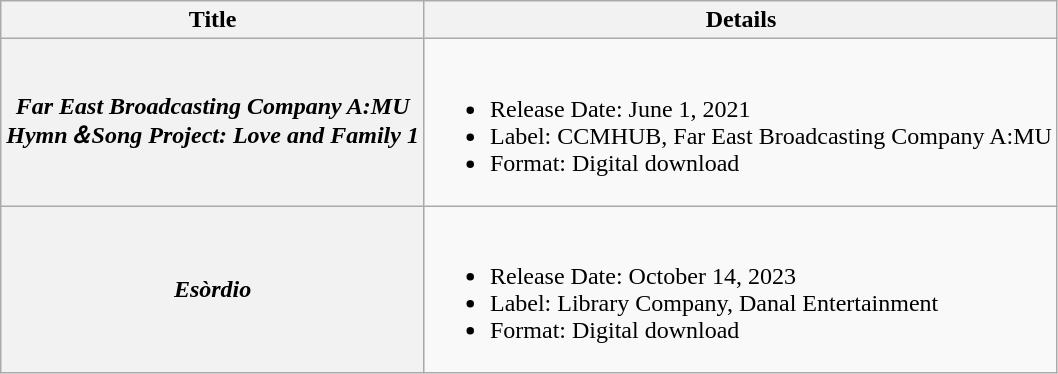<table class="wikitable plainrowheaders">
<tr>
<th scope="col">Title</th>
<th scope="col">Details</th>
</tr>
<tr>
<th scope="row"><em>Far East Broadcasting Company A:MU<br>Hymn＆Song Project: Love and Family 1</em></th>
<td><br><ul><li>Release Date: June 1, 2021</li><li>Label: CCMHUB, Far East Broadcasting Company A:MU</li><li>Format: Digital download</li></ul></td>
</tr>
<tr>
<th scope="row"><em>Esòrdio</em></th>
<td><br><ul><li>Release Date: October 14, 2023</li><li>Label: Library Company, Danal Entertainment</li><li>Format: Digital download</li></ul></td>
</tr>
</table>
